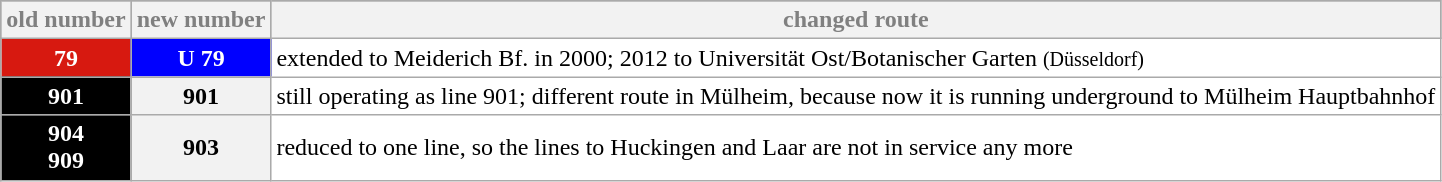<table class="wikitable" style="background-color:#ffffff;">
<tr style="background-color:#808080; color:grey;">
<th>old number</th>
<th>new number</th>
<th>changed route</th>
</tr>
<tr>
<th style="background-color:#d71910; color:#ffffff;">79</th>
<th style="background-color:blue; color:white;">U 79</th>
<td>extended to Meiderich Bf. in 2000; 2012 to Universität Ost/Botanischer Garten <small>(Düsseldorf)</small></td>
</tr>
<tr>
<th style="background-color:black; color:white;">901</th>
<th>901</th>
<td>still operating as line 901; different route in Mülheim, because now it is running underground to Mülheim Hauptbahnhof</td>
</tr>
<tr>
<th style="background-color:black; color:white;">904<br>909</th>
<th>903</th>
<td>reduced to one line, so the lines to Huckingen and Laar are not in service any more</td>
</tr>
</table>
